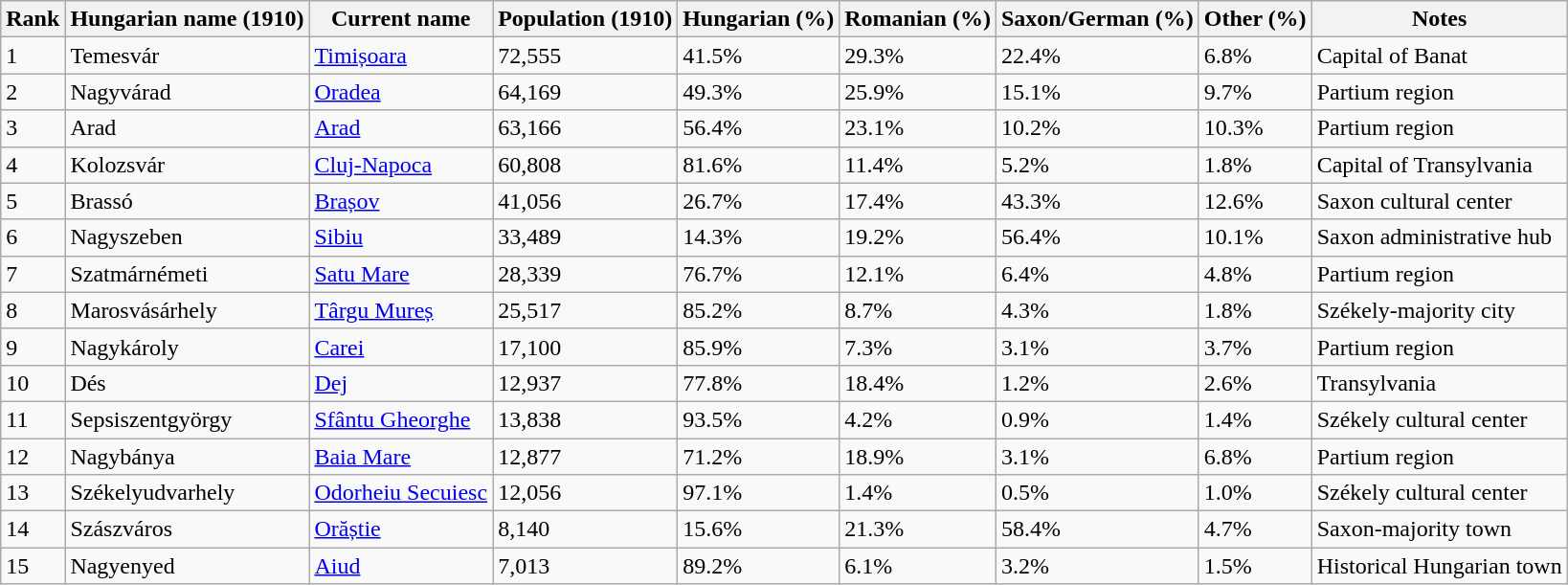<table class="wikitable sortable">
<tr>
<th>Rank</th>
<th>Hungarian name (1910)</th>
<th>Current name</th>
<th>Population (1910)</th>
<th>Hungarian (%)</th>
<th>Romanian (%)</th>
<th>Saxon/German (%)</th>
<th>Other (%)</th>
<th class="unsortable">Notes</th>
</tr>
<tr>
<td>1</td>
<td>Temesvár</td>
<td><a href='#'>Timișoara</a></td>
<td>72,555</td>
<td>41.5%</td>
<td>29.3%</td>
<td>22.4%</td>
<td>6.8%</td>
<td>Capital of Banat</td>
</tr>
<tr>
<td>2</td>
<td>Nagyvárad</td>
<td><a href='#'>Oradea</a></td>
<td>64,169</td>
<td>49.3%</td>
<td>25.9%</td>
<td>15.1%</td>
<td>9.7%</td>
<td>Partium region</td>
</tr>
<tr>
<td>3</td>
<td>Arad</td>
<td><a href='#'>Arad</a></td>
<td>63,166</td>
<td>56.4%</td>
<td>23.1%</td>
<td>10.2%</td>
<td>10.3%</td>
<td>Partium region</td>
</tr>
<tr>
<td>4</td>
<td>Kolozsvár</td>
<td><a href='#'>Cluj-Napoca</a></td>
<td>60,808</td>
<td>81.6%</td>
<td>11.4%</td>
<td>5.2%</td>
<td>1.8%</td>
<td>Capital of Transylvania</td>
</tr>
<tr>
<td>5</td>
<td>Brassó</td>
<td><a href='#'>Brașov</a></td>
<td>41,056</td>
<td>26.7%</td>
<td>17.4%</td>
<td>43.3%</td>
<td>12.6%</td>
<td>Saxon cultural center</td>
</tr>
<tr>
<td>6</td>
<td>Nagyszeben</td>
<td><a href='#'>Sibiu</a></td>
<td>33,489</td>
<td>14.3%</td>
<td>19.2%</td>
<td>56.4%</td>
<td>10.1%</td>
<td>Saxon administrative hub</td>
</tr>
<tr>
<td>7</td>
<td>Szatmárnémeti</td>
<td><a href='#'>Satu Mare</a></td>
<td>28,339</td>
<td>76.7%</td>
<td>12.1%</td>
<td>6.4%</td>
<td>4.8%</td>
<td>Partium region</td>
</tr>
<tr>
<td>8</td>
<td>Marosvásárhely</td>
<td><a href='#'>Târgu Mureș</a></td>
<td>25,517</td>
<td>85.2%</td>
<td>8.7%</td>
<td>4.3%</td>
<td>1.8%</td>
<td>Székely-majority city</td>
</tr>
<tr>
<td>9</td>
<td>Nagykároly</td>
<td><a href='#'>Carei</a></td>
<td>17,100</td>
<td>85.9%</td>
<td>7.3%</td>
<td>3.1%</td>
<td>3.7%</td>
<td>Partium region</td>
</tr>
<tr>
<td>10</td>
<td>Dés</td>
<td><a href='#'>Dej</a></td>
<td>12,937</td>
<td>77.8%</td>
<td>18.4%</td>
<td>1.2%</td>
<td>2.6%</td>
<td>Transylvania</td>
</tr>
<tr>
<td>11</td>
<td>Sepsiszentgyörgy</td>
<td><a href='#'>Sfântu Gheorghe</a></td>
<td>13,838</td>
<td>93.5%</td>
<td>4.2%</td>
<td>0.9%</td>
<td>1.4%</td>
<td>Székely cultural center</td>
</tr>
<tr>
<td>12</td>
<td>Nagybánya</td>
<td><a href='#'>Baia Mare</a></td>
<td>12,877</td>
<td>71.2%</td>
<td>18.9%</td>
<td>3.1%</td>
<td>6.8%</td>
<td>Partium region</td>
</tr>
<tr>
<td>13</td>
<td>Székelyudvarhely</td>
<td><a href='#'>Odorheiu Secuiesc</a></td>
<td>12,056</td>
<td>97.1%</td>
<td>1.4%</td>
<td>0.5%</td>
<td>1.0%</td>
<td>Székely cultural center</td>
</tr>
<tr>
<td>14</td>
<td>Szászváros</td>
<td><a href='#'>Orăștie</a></td>
<td>8,140</td>
<td>15.6%</td>
<td>21.3%</td>
<td>58.4%</td>
<td>4.7%</td>
<td>Saxon-majority town</td>
</tr>
<tr>
<td>15</td>
<td>Nagyenyed</td>
<td><a href='#'>Aiud</a></td>
<td>7,013</td>
<td>89.2%</td>
<td>6.1%</td>
<td>3.2%</td>
<td>1.5%</td>
<td>Historical Hungarian town</td>
</tr>
</table>
